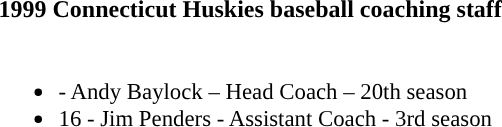<table class="toccolours">
<tr>
<th colspan=9>1999 Connecticut Huskies baseball coaching staff</th>
</tr>
<tr>
<td style="text-align: left; font-size: 95%;" valign="top"><br><ul><li>- Andy Baylock – Head Coach – 20th season</li><li>16 - Jim Penders - Assistant Coach - 3rd season</li></ul></td>
</tr>
</table>
